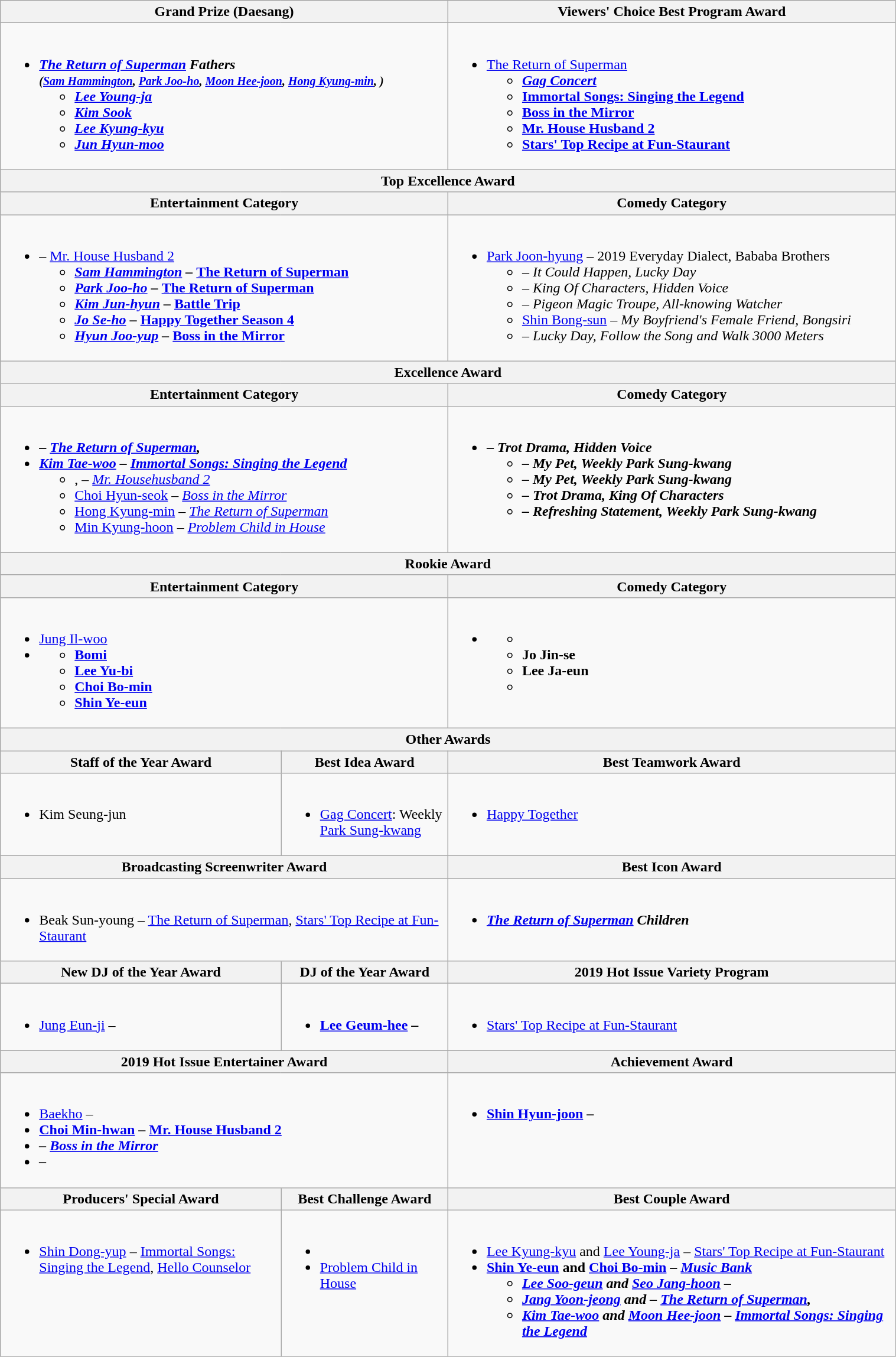<table class="wikitable" style="width:80%;">
<tr>
<th colspan="2">Grand Prize (Daesang)</th>
<th>Viewers' Choice Best Program Award</th>
</tr>
<tr>
<td colspan="2" valign="top"><br><ul><li><strong><em><a href='#'>The Return of Superman</a><em> Fathers<br><small>(<a href='#'>Sam Hammington</a>, <a href='#'>Park Joo-ho</a>, <a href='#'>Moon Hee-joon</a>, <a href='#'>Hong Kyung-min</a>, )</small><strong><ul><li><a href='#'>Lee Young-ja</a></li><li><a href='#'>Kim Sook</a></li><li><a href='#'>Lee Kyung-kyu</a></li><li><a href='#'>Jun Hyun-moo</a></li></ul></li></ul></td>
<td valign="top"><br><ul><li><a href='#'></em></strong>The Return of Superman<strong><em></a><ul><li><a href='#'>Gag Concert</a></li><li></em><a href='#'>Immortal Songs: Singing the Legend</a><em></li><li></em><a href='#'>Boss in the Mirror</a><em></li><li><a href='#'></em>Mr. House Husband 2<em></a></li><li></em><a href='#'>Stars' Top Recipe at Fun-Staurant</a><em></li></ul></li></ul></td>
</tr>
<tr>
<th colspan="3">Top Excellence Award</th>
</tr>
<tr>
<th colspan="2" width="30%">Entertainment Category</th>
<th width="30%">Comedy Category</th>
</tr>
<tr>
<td colspan="2"><br><ul><li></strong> – <a href='#'></em>Mr. House Husband 2<em></a><strong><ul><li><a href='#'>Sam Hammington</a> – </em><a href='#'>The Return of Superman</a><em></li><li><a href='#'>Park Joo-ho</a> – </em><a href='#'>The Return of Superman</a><em></li><li><a href='#'>Kim Jun-hyun</a> – </em><a href='#'>Battle Trip</a><em></li><li><a href='#'>Jo Se-ho</a> – <a href='#'></em>Happy Together Season 4<em></a></li><li><a href='#'>Hyun Joo-yup</a> – </em><a href='#'>Boss in the Mirror</a><em></li></ul></li></ul></td>
<td valign="top"><br><ul><li></strong><a href='#'>Park Joon-hyung</a> – </em>2019 Everyday Dialect, Bababa Brothers</em></strong><ul><li> – <em>It Could Happen, Lucky Day</em></li><li> – <em>King Of Characters, Hidden Voice</em></li><li> – <em>Pigeon Magic Troupe, All-knowing Watcher</em></li><li><a href='#'>Shin Bong-sun</a> – <em>My Boyfriend's Female Friend, Bongsiri</em></li><li> – <em>Lucky Day, Follow the Song and Walk 3000 Meters</em></li></ul></li></ul></td>
</tr>
<tr>
<th colspan="3">Excellence Award</th>
</tr>
<tr>
<th colspan="2">Entertainment Category</th>
<th>Comedy Category</th>
</tr>
<tr>
<td colspan="2"><br><ul><li><strong> – <em><a href='#'>The Return of Superman</a>, <strong><em></li><li></strong><a href='#'>Kim Tae-woo</a> – </em><a href='#'>Immortal Songs: Singing the Legend</a></em></strong><ul><li>,  – <a href='#'><em>Mr. Househusband 2</em></a></li><li><a href='#'>Choi Hyun-seok</a> – <em><a href='#'>Boss in the Mirror</a></em></li><li><a href='#'>Hong Kyung-min</a> – <em><a href='#'>The Return of Superman</a></em></li><li><a href='#'>Min Kyung-hoon</a> – <em><a href='#'>Problem Child in House</a></em></li></ul></li></ul></td>
<td valign="top"><br><ul><li><strong> – <em>Trot Drama, Hidden Voice<strong><em><ul><li> – </em>My Pet, Weekly Park Sung-kwang<em></li><li> – </em>My Pet, Weekly Park Sung-kwang<em></li><li> – </em>Trot Drama, King Of Characters<em></li><li> – </em>Refreshing Statement, Weekly Park Sung-kwang<em></li></ul></li></ul></td>
</tr>
<tr>
<th colspan="3">Rookie Award</th>
</tr>
<tr>
<th colspan="2">Entertainment Category</th>
<th>Comedy Category</th>
</tr>
<tr>
<td colspan="2"><br><ul><li></strong><a href='#'>Jung Il-woo</a><strong></li><li></strong><strong><ul><li><a href='#'>Bomi</a></li><li><a href='#'>Lee Yu-bi</a></li><li><a href='#'>Choi Bo-min</a></li><li><a href='#'>Shin Ye-eun</a></li></ul></li></ul></td>
<td valign="top"><br><ul><li></strong><strong><ul><li></li><li>Jo Jin-se</li><li>Lee Ja-eun</li><li></li></ul></li></ul></td>
</tr>
<tr>
<th colspan="3">Other Awards</th>
</tr>
<tr>
<th>Staff of the Year Award</th>
<th>Best Idea Award</th>
<th>Best Teamwork Award</th>
</tr>
<tr>
<td valign="top"><br><ul><li></strong>Kim Seung-jun<strong></li></ul></td>
<td><br><ul><li></em></strong><a href='#'>Gag Concert</a>: Weekly <a href='#'>Park Sung-kwang</a><strong><em></li></ul></td>
<td valign="top"><br><ul><li><a href='#'></em></strong>Happy Together<strong><em></a></li></ul></td>
</tr>
<tr>
<th colspan="2">Broadcasting Screenwriter Award</th>
<th>Best Icon Award</th>
</tr>
<tr>
<td colspan="2" valign="top"><br><ul><li></strong>Beak Sun-young – </em><a href='#'>The Return of Superman</a>, <a href='#'>Stars' Top Recipe at Fun-Staurant</a></em></strong></li></ul></td>
<td valign="top"><br><ul><li><strong><em><a href='#'>The Return of Superman</a><em> Children<strong></li></ul></td>
</tr>
<tr>
<th>New DJ of the Year Award</th>
<th>DJ of the Year Award</th>
<th>2019 Hot Issue Variety Program</th>
</tr>
<tr>
<td valign="top"><br><ul><li></strong><a href='#'>Jung Eun-ji</a> – </em></em></strong></li></ul></td>
<td><br><ul><li><strong><a href='#'>Lee Geum-hee</a> – <em><strong><em></li></ul></td>
<td valign="top"><br><ul><li></em></strong><a href='#'>Stars' Top Recipe at Fun-Staurant</a><strong><em></li></ul></td>
</tr>
<tr>
<th colspan="2">2019 Hot Issue Entertainer Award</th>
<th>Achievement Award</th>
</tr>
<tr>
<td colspan="2" valign="top"><br><ul><li></strong><a href='#'>Baekho</a> –  </em></em></strong></li><li><strong><a href='#'>Choi Min-hwan</a> –  <em><a href='#'></em>Mr. House Husband 2<em></a><strong><em></li><li></strong> – </em><a href='#'>Boss in the Mirror</a></em></strong></li><li><strong><em> – </em></strong></li></ul></td>
<td valign="top"><br><ul><li><a href='#'><strong>Shin Hyun-joon</strong></a> <strong>– <em><strong><em></li></ul></td>
</tr>
<tr>
<th>Producers' Special Award</th>
<th>Best Challenge Award</th>
<th>Best Couple Award</th>
</tr>
<tr>
<td valign="top"><br><ul><li></em></strong><a href='#'>Shin Dong-yup</a> – <a href='#'>Immortal Songs: Singing the Legend</a>, <a href='#'>Hello Counselor</a><strong><em></li></ul></td>
<td valign="top"><br><ul><li></em></strong><strong><em></li><li></em></strong><a href='#'>Problem Child in House</a><strong><em></li></ul></td>
<td><br><ul><li></strong><a href='#'>Lee Kyung-kyu</a> and <a href='#'>Lee Young-ja</a> </em>– <a href='#'>Stars' Top Recipe at Fun-Staurant</a></em></strong></li><li><strong><a href='#'>Shin Ye-eun</a> and <a href='#'>Choi Bo-min</a> <em>– <a href='#'>Music Bank</a><strong><em><ul><li><a href='#'>Lee Soo-geun</a> and <a href='#'>Seo Jang-hoon</a> – </em><em></li><li><a href='#'>Jang Yoon-jeong</a> and  – </em><a href='#'>The Return of Superman</a>, <em></li><li><a href='#'>Kim Tae-woo</a> and <a href='#'>Moon Hee-joon</a> – </em><a href='#'>Immortal Songs: Singing the Legend</a><em></li></ul></li></ul></td>
</tr>
</table>
